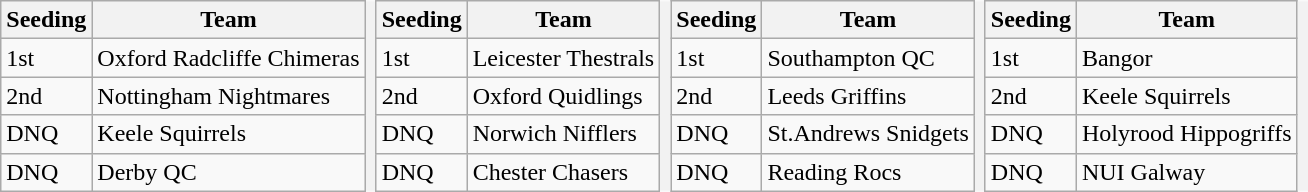<table class="wikitable" style="border: none;">
<tr>
<th>Seeding</th>
<th>Team</th>
<th rowspan="10" style="border: none;"></th>
<th>Seeding</th>
<th>Team</th>
<th rowspan="10" style="border: none;"></th>
<th>Seeding</th>
<th>Team</th>
<th rowspan="10" style="border: none;"></th>
<th>Seeding</th>
<th>Team</th>
<th rowspan="10" style="border: none;"></th>
</tr>
<tr>
<td>1st</td>
<td>Oxford Radcliffe Chimeras</td>
<td>1st</td>
<td>Leicester Thestrals</td>
<td>1st</td>
<td>Southampton QC</td>
<td>1st</td>
<td>Bangor</td>
</tr>
<tr>
<td>2nd</td>
<td>Nottingham Nightmares</td>
<td>2nd</td>
<td>Oxford Quidlings</td>
<td>2nd</td>
<td>Leeds Griffins</td>
<td>2nd</td>
<td>Keele Squirrels</td>
</tr>
<tr>
<td>DNQ</td>
<td>Keele Squirrels</td>
<td>DNQ</td>
<td>Norwich Nifflers</td>
<td>DNQ</td>
<td>St.Andrews Snidgets</td>
<td>DNQ</td>
<td>Holyrood Hippogriffs</td>
</tr>
<tr>
<td>DNQ</td>
<td>Derby QC</td>
<td>DNQ</td>
<td>Chester Chasers</td>
<td>DNQ</td>
<td>Reading Rocs</td>
<td>DNQ</td>
<td>NUI Galway</td>
</tr>
</table>
